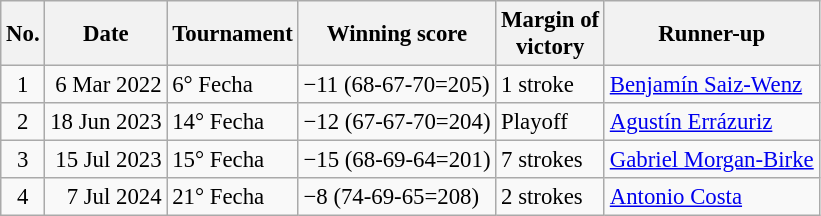<table class="wikitable" style="font-size:95%;">
<tr>
<th>No.</th>
<th>Date</th>
<th>Tournament</th>
<th>Winning score</th>
<th>Margin of<br>victory</th>
<th>Runner-up</th>
</tr>
<tr>
<td align=center>1</td>
<td align=right>6 Mar 2022</td>
<td>6° Fecha</td>
<td>−11 (68-67-70=205)</td>
<td>1 stroke</td>
<td> <a href='#'>Benjamín Saiz-Wenz</a></td>
</tr>
<tr>
<td align=center>2</td>
<td align=right>18 Jun 2023</td>
<td>14° Fecha</td>
<td>−12 (67-67-70=204)</td>
<td>Playoff</td>
<td> <a href='#'>Agustín Errázuriz</a></td>
</tr>
<tr>
<td align=center>3</td>
<td align=right>15 Jul 2023</td>
<td>15° Fecha</td>
<td>−15 (68-69-64=201)</td>
<td>7 strokes</td>
<td> <a href='#'>Gabriel Morgan-Birke</a></td>
</tr>
<tr>
<td align=center>4</td>
<td align=right>7 Jul 2024</td>
<td>21° Fecha</td>
<td>−8 (74-69-65=208)</td>
<td>2 strokes</td>
<td> <a href='#'>Antonio Costa</a></td>
</tr>
</table>
